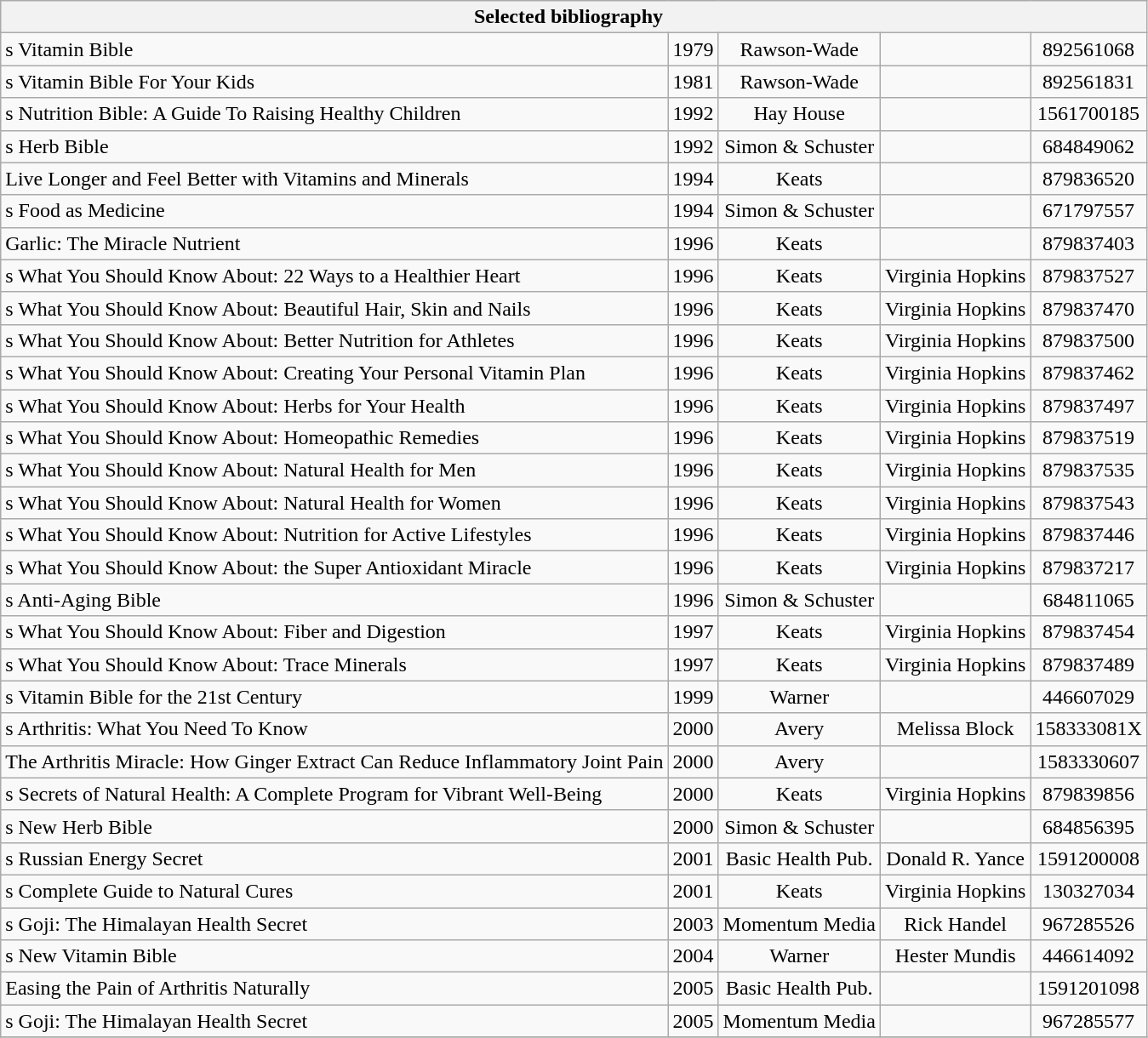<table class="wikitable collapsible collapsed">
<tr>
<th colspan="5">Selected bibliography  </th>
</tr>
<tr>
<td>s Vitamin Bible</td>
<td align = "center">1979</td>
<td align = "center">Rawson-Wade</td>
<td align = "center"> </td>
<td align = "center">892561068</td>
</tr>
<tr>
<td>s Vitamin Bible For Your Kids</td>
<td align = "center">1981</td>
<td align = "center">Rawson-Wade</td>
<td align = "center"> </td>
<td align = "center">892561831</td>
</tr>
<tr>
<td>s Nutrition Bible: A Guide To Raising Healthy Children</td>
<td align = "center">1992</td>
<td align = "center">Hay House</td>
<td align = "center"> </td>
<td align = "center">1561700185</td>
</tr>
<tr>
<td>s Herb Bible</td>
<td align = "center">1992</td>
<td align = "center">Simon & Schuster</td>
<td align = "center"> </td>
<td align = "center">684849062</td>
</tr>
<tr>
<td>Live Longer and Feel Better with Vitamins and Minerals</td>
<td align = "center">1994</td>
<td align = "center">Keats</td>
<td align = "center"> </td>
<td align = "center">879836520</td>
</tr>
<tr>
<td>s Food as Medicine</td>
<td align = "center">1994</td>
<td align = "center">Simon & Schuster</td>
<td align = "center"> </td>
<td align = "center">671797557</td>
</tr>
<tr>
<td>Garlic: The Miracle Nutrient</td>
<td align = "center">1996</td>
<td align = "center">Keats</td>
<td align = "center"> </td>
<td align = "center">879837403</td>
</tr>
<tr>
<td>s What You Should Know About: 22 Ways to a Healthier Heart</td>
<td align = "center">1996</td>
<td align = "center">Keats</td>
<td align = "center">Virginia Hopkins</td>
<td align = "center">879837527</td>
</tr>
<tr>
<td>s What You Should Know About: Beautiful Hair, Skin and Nails</td>
<td align = "center">1996</td>
<td align = "center">Keats</td>
<td align = "center">Virginia Hopkins</td>
<td align = "center">879837470</td>
</tr>
<tr>
<td>s What You Should Know About: Better Nutrition for Athletes</td>
<td align = "center">1996</td>
<td align = "center">Keats</td>
<td align = "center">Virginia Hopkins</td>
<td align = "center">879837500</td>
</tr>
<tr>
<td>s What You Should Know About: Creating Your Personal Vitamin Plan</td>
<td align = "center">1996</td>
<td align = "center">Keats</td>
<td align = "center">Virginia Hopkins</td>
<td align = "center">879837462</td>
</tr>
<tr>
<td>s What You Should Know About: Herbs for Your Health</td>
<td align = "center">1996</td>
<td align = "center">Keats</td>
<td align = "center">Virginia Hopkins</td>
<td align = "center">879837497</td>
</tr>
<tr>
<td>s What You Should Know About: Homeopathic Remedies</td>
<td align = "center">1996</td>
<td align = "center">Keats</td>
<td align = "center">Virginia Hopkins</td>
<td align = "center">879837519</td>
</tr>
<tr>
<td>s What You Should Know About: Natural Health for Men</td>
<td align = "center">1996</td>
<td align = "center">Keats</td>
<td align = "center">Virginia Hopkins</td>
<td align = "center">879837535</td>
</tr>
<tr>
<td>s What You Should Know About: Natural Health for Women</td>
<td align = "center">1996</td>
<td align = "center">Keats</td>
<td align = "center">Virginia Hopkins</td>
<td align = "center">879837543</td>
</tr>
<tr>
<td>s What You Should Know About: Nutrition for Active Lifestyles</td>
<td align = "center">1996</td>
<td align = "center">Keats</td>
<td align = "center">Virginia Hopkins</td>
<td align = "center">879837446</td>
</tr>
<tr>
<td>s What You Should Know About: the Super Antioxidant Miracle</td>
<td align = "center">1996</td>
<td align = "center">Keats</td>
<td align = "center">Virginia Hopkins</td>
<td align = "center">879837217</td>
</tr>
<tr>
<td>s Anti-Aging Bible</td>
<td align = "center">1996</td>
<td align = "center">Simon & Schuster</td>
<td align = "center"> </td>
<td align = "center">684811065</td>
</tr>
<tr>
<td>s What You Should Know About: Fiber and Digestion</td>
<td align = "center">1997</td>
<td align = "center">Keats</td>
<td align = "center">Virginia Hopkins</td>
<td align = "center">879837454</td>
</tr>
<tr>
<td>s What You Should Know About: Trace Minerals</td>
<td align = "center">1997</td>
<td align = "center">Keats</td>
<td align = "center">Virginia Hopkins</td>
<td align = "center">879837489</td>
</tr>
<tr>
<td>s Vitamin Bible for the 21st Century</td>
<td align = "center">1999</td>
<td align = "center">Warner</td>
<td align = "center"> </td>
<td align = "center">446607029</td>
</tr>
<tr>
<td>s Arthritis: What You Need To Know</td>
<td align = "center">2000</td>
<td align = "center">Avery</td>
<td align = "center">Melissa Block</td>
<td align = "center">158333081X</td>
</tr>
<tr>
<td>The Arthritis Miracle: How Ginger Extract Can Reduce Inflammatory Joint Pain</td>
<td align = "center">2000</td>
<td align = "center">Avery</td>
<td align = "center"> </td>
<td align = "center">1583330607</td>
</tr>
<tr>
<td>s Secrets of Natural Health: A Complete Program for Vibrant Well-Being</td>
<td align = "center">2000</td>
<td align = "center">Keats</td>
<td align = "center">Virginia Hopkins</td>
<td align = "center">879839856</td>
</tr>
<tr>
<td>s New Herb Bible</td>
<td align = "center">2000</td>
<td align = "center">Simon & Schuster</td>
<td align = "center"> </td>
<td align = "center">684856395</td>
</tr>
<tr>
<td>s Russian Energy Secret</td>
<td align = "center">2001</td>
<td align = "center">Basic Health Pub.</td>
<td align = "center">Donald R. Yance</td>
<td align = "center">1591200008</td>
</tr>
<tr>
<td>s Complete Guide to Natural Cures</td>
<td align = "center">2001</td>
<td align = "center">Keats</td>
<td align = "center">Virginia Hopkins</td>
<td align = "center">130327034</td>
</tr>
<tr>
<td>s Goji: The Himalayan Health Secret</td>
<td align = "center">2003</td>
<td align = "center">Momentum Media</td>
<td align = "center">Rick Handel</td>
<td align = "center">967285526</td>
</tr>
<tr>
<td>s New Vitamin Bible</td>
<td align = "center">2004</td>
<td align = "center">Warner</td>
<td align = "center">Hester Mundis</td>
<td align = "center">446614092</td>
</tr>
<tr>
<td>Easing the Pain of Arthritis Naturally</td>
<td align = "center">2005</td>
<td align = "center">Basic Health Pub.</td>
<td align = "center"> </td>
<td align = "center">1591201098</td>
</tr>
<tr>
<td>s Goji: The Himalayan Health Secret</td>
<td align = "center">2005</td>
<td align = "center">Momentum Media</td>
<td align = "center"> </td>
<td align = "center">967285577</td>
</tr>
<tr>
</tr>
</table>
